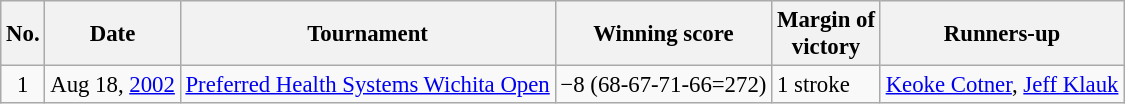<table class="wikitable" style="font-size:95%;">
<tr>
<th>No.</th>
<th>Date</th>
<th>Tournament</th>
<th>Winning score</th>
<th>Margin of<br>victory</th>
<th>Runners-up</th>
</tr>
<tr>
<td align=center>1</td>
<td align=right>Aug 18, <a href='#'>2002</a></td>
<td><a href='#'>Preferred Health Systems Wichita Open</a></td>
<td>−8 (68-67-71-66=272)</td>
<td>1 stroke</td>
<td> <a href='#'>Keoke Cotner</a>,  <a href='#'>Jeff Klauk</a></td>
</tr>
</table>
